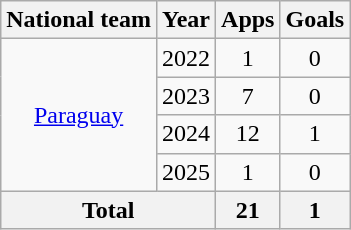<table class="wikitable" style="text-align:center">
<tr>
<th>National team</th>
<th>Year</th>
<th>Apps</th>
<th>Goals</th>
</tr>
<tr>
<td rowspan="4"><a href='#'>Paraguay</a></td>
<td>2022</td>
<td>1</td>
<td>0</td>
</tr>
<tr>
<td>2023</td>
<td>7</td>
<td>0</td>
</tr>
<tr>
<td>2024</td>
<td>12</td>
<td>1</td>
</tr>
<tr>
<td>2025</td>
<td>1</td>
<td>0</td>
</tr>
<tr>
<th colspan="2">Total</th>
<th>21</th>
<th>1</th>
</tr>
</table>
